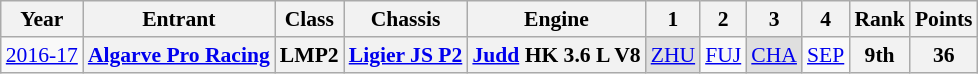<table class="wikitable" style="text-align:center; font-size:90%">
<tr>
<th>Year</th>
<th>Entrant</th>
<th>Class</th>
<th>Chassis</th>
<th>Engine</th>
<th>1</th>
<th>2</th>
<th>3</th>
<th>4</th>
<th>Rank</th>
<th>Points</th>
</tr>
<tr>
<td><a href='#'>2016-17</a></td>
<th><a href='#'>Algarve Pro Racing</a></th>
<th>LMP2</th>
<th><a href='#'>Ligier JS P2</a></th>
<th><a href='#'>Judd</a> HK 3.6 L V8</th>
<td style="background-color:#dfdfdf;"><a href='#'>ZHU</a><br></td>
<td><a href='#'>FUJ</a><br></td>
<td style="background-color:#dfdfdf;"><a href='#'>CHA</a><br></td>
<td><a href='#'>SEP</a><br></td>
<th>9th</th>
<th>36</th>
</tr>
</table>
